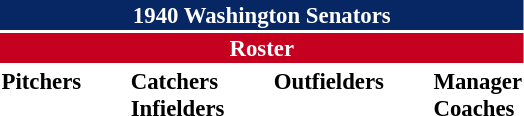<table class="toccolours" style="font-size: 95%;">
<tr>
<th colspan="10" style="background-color: #072764; color: white; text-align: center;">1940 Washington Senators</th>
</tr>
<tr>
<td colspan="10" style="background-color: #c6011f; color: white; text-align: center;"><strong>Roster</strong></td>
</tr>
<tr>
<td valign="top"><strong>Pitchers</strong><br>












</td>
<td width="25px"></td>
<td valign="top"><strong>Catchers</strong><br>



<strong>Infielders</strong>











</td>
<td width="25px"></td>
<td valign="top"><strong>Outfielders</strong><br>



</td>
<td width="25px"></td>
<td valign="top"><strong>Manager</strong><br>
<strong>Coaches</strong>



</td>
</tr>
<tr>
</tr>
</table>
